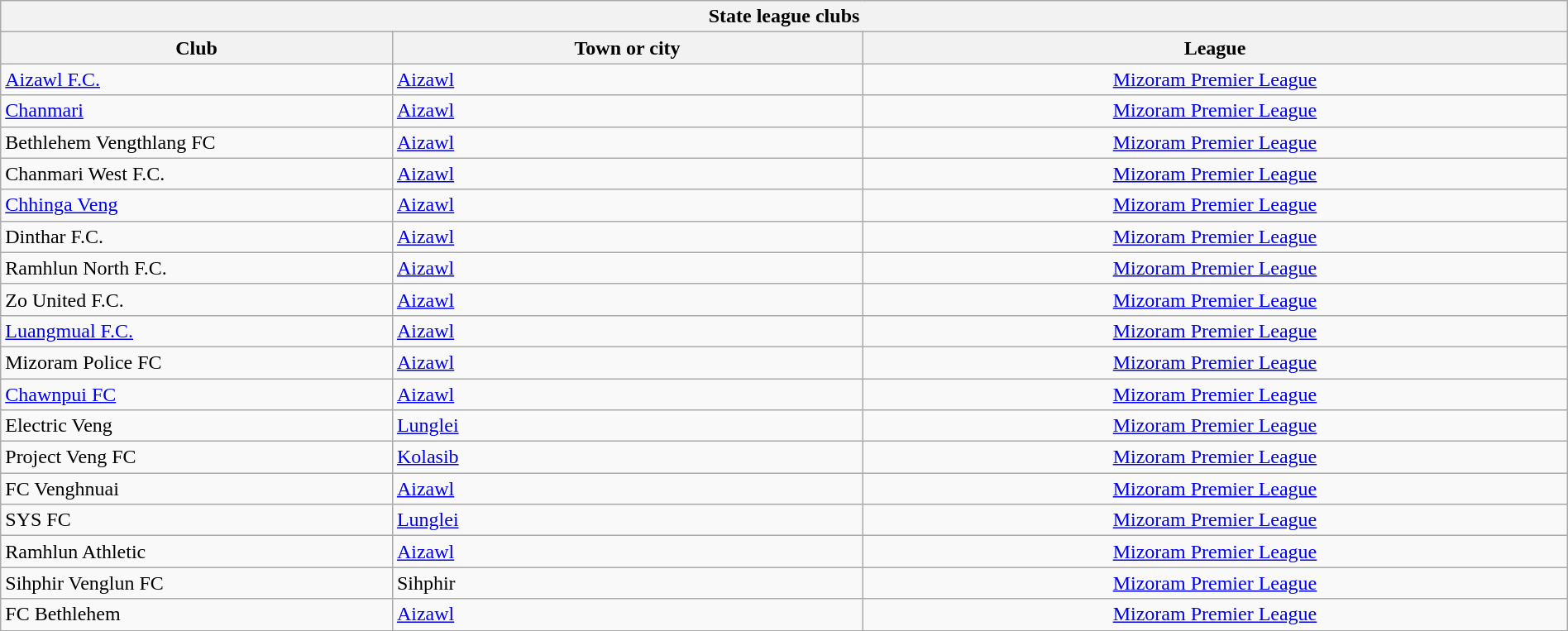<table class="wikitable sortable" width="100%">
<tr>
<th colspan="3">State league clubs</th>
</tr>
<tr>
<th !width="25%">Club</th>
<th width="30%">Town or city</th>
<th width="45%">League</th>
</tr>
<tr>
<td><a href='#'>Aizawl F.C.</a></td>
<td><a href='#'>Aizawl</a></td>
<td align="center"><a href='#'>Mizoram Premier League</a></td>
</tr>
<tr>
<td><a href='#'>Chanmari</a></td>
<td><a href='#'>Aizawl</a></td>
<td align="center"><a href='#'>Mizoram Premier League</a></td>
</tr>
<tr>
<td>Bethlehem Vengthlang FC</td>
<td><a href='#'>Aizawl</a></td>
<td align="center"><a href='#'>Mizoram Premier League</a></td>
</tr>
<tr>
<td>Chanmari West F.C.</td>
<td><a href='#'>Aizawl</a></td>
<td align="center"><a href='#'>Mizoram Premier League</a></td>
</tr>
<tr>
<td><a href='#'>Chhinga Veng</a></td>
<td><a href='#'>Aizawl</a></td>
<td align="center"><a href='#'>Mizoram Premier League</a></td>
</tr>
<tr>
<td>Dinthar F.C.</td>
<td><a href='#'>Aizawl</a></td>
<td align="center"><a href='#'>Mizoram Premier League</a></td>
</tr>
<tr>
<td>Ramhlun North F.C.</td>
<td><a href='#'>Aizawl</a></td>
<td align="center"><a href='#'>Mizoram Premier League</a></td>
</tr>
<tr>
<td>Zo United F.C.</td>
<td><a href='#'>Aizawl</a></td>
<td align="center"><a href='#'>Mizoram Premier League</a></td>
</tr>
<tr>
<td><a href='#'>Luangmual F.C.</a></td>
<td><a href='#'>Aizawl</a></td>
<td align="center"><a href='#'>Mizoram Premier League</a></td>
</tr>
<tr>
<td>Mizoram Police FC</td>
<td><a href='#'>Aizawl</a></td>
<td align="center"><a href='#'>Mizoram Premier League</a></td>
</tr>
<tr>
<td><a href='#'>Chawnpui FC</a></td>
<td><a href='#'>Aizawl</a></td>
<td align="center"><a href='#'>Mizoram Premier League</a></td>
</tr>
<tr>
<td>Electric Veng</td>
<td><a href='#'>Lunglei</a></td>
<td align="center"><a href='#'>Mizoram Premier League</a></td>
</tr>
<tr>
<td>Project Veng FC</td>
<td><a href='#'>Kolasib</a></td>
<td align="center"><a href='#'>Mizoram Premier League</a></td>
</tr>
<tr>
<td>FC Venghnuai</td>
<td><a href='#'>Aizawl</a></td>
<td align="center"><a href='#'>Mizoram Premier League</a></td>
</tr>
<tr>
<td>SYS FC</td>
<td><a href='#'>Lunglei</a></td>
<td align="center"><a href='#'>Mizoram Premier League</a></td>
</tr>
<tr>
<td>Ramhlun Athletic</td>
<td><a href='#'>Aizawl</a></td>
<td align="center"><a href='#'>Mizoram Premier League</a></td>
</tr>
<tr>
<td>Sihphir Venglun FC</td>
<td>Sihphir</td>
<td align="center"><a href='#'>Mizoram Premier League</a></td>
</tr>
<tr>
<td>FC Bethlehem</td>
<td><a href='#'>Aizawl</a></td>
<td align="center"><a href='#'>Mizoram Premier League</a></td>
</tr>
</table>
